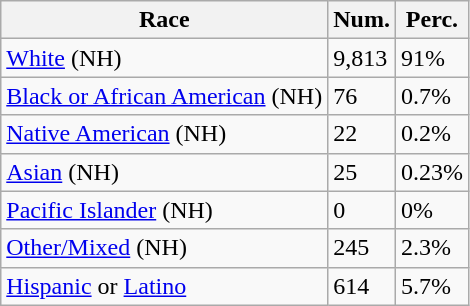<table class="wikitable">
<tr>
<th>Race</th>
<th>Num.</th>
<th>Perc.</th>
</tr>
<tr>
<td><a href='#'>White</a> (NH)</td>
<td>9,813</td>
<td>91%</td>
</tr>
<tr>
<td><a href='#'>Black or African American</a> (NH)</td>
<td>76</td>
<td>0.7%</td>
</tr>
<tr>
<td><a href='#'>Native American</a> (NH)</td>
<td>22</td>
<td>0.2%</td>
</tr>
<tr>
<td><a href='#'>Asian</a> (NH)</td>
<td>25</td>
<td>0.23%</td>
</tr>
<tr>
<td><a href='#'>Pacific Islander</a> (NH)</td>
<td>0</td>
<td>0%</td>
</tr>
<tr>
<td><a href='#'>Other/Mixed</a> (NH)</td>
<td>245</td>
<td>2.3%</td>
</tr>
<tr>
<td><a href='#'>Hispanic</a> or <a href='#'>Latino</a></td>
<td>614</td>
<td>5.7%</td>
</tr>
</table>
